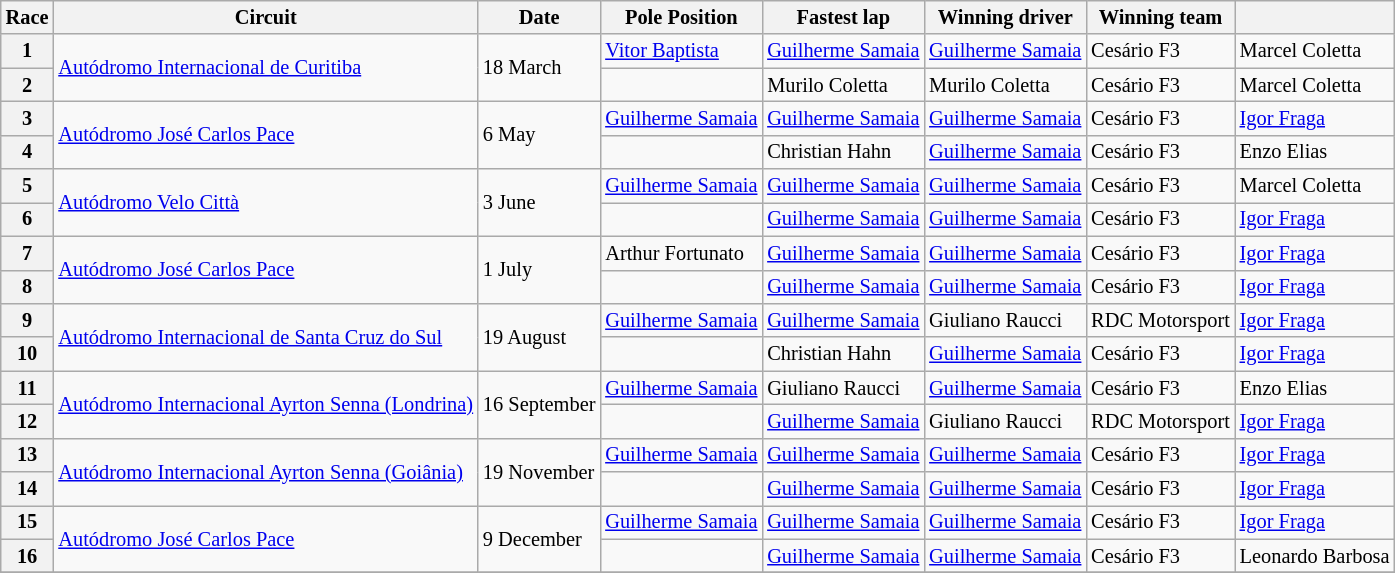<table class="wikitable" style="font-size: 85%;">
<tr>
<th>Race</th>
<th>Circuit</th>
<th>Date</th>
<th>Pole Position</th>
<th>Fastest lap</th>
<th>Winning driver</th>
<th>Winning team</th>
<th></th>
</tr>
<tr>
<th>1</th>
<td rowspan=2><a href='#'>Autódromo Internacional de Curitiba</a></td>
<td rowspan=2>18 March</td>
<td> <a href='#'>Vitor Baptista</a></td>
<td> <a href='#'>Guilherme Samaia</a></td>
<td> <a href='#'>Guilherme Samaia</a></td>
<td>Cesário F3</td>
<td> Marcel Coletta</td>
</tr>
<tr>
<th>2</th>
<td></td>
<td> Murilo Coletta</td>
<td> Murilo Coletta</td>
<td>Cesário F3</td>
<td> Marcel Coletta</td>
</tr>
<tr>
<th>3</th>
<td rowspan=2><a href='#'>Autódromo José Carlos Pace</a></td>
<td rowspan=2>6 May</td>
<td nowrap> <a href='#'>Guilherme Samaia</a></td>
<td nowrap> <a href='#'>Guilherme Samaia</a></td>
<td nowrap> <a href='#'>Guilherme Samaia</a></td>
<td>Cesário F3</td>
<td> <a href='#'>Igor Fraga</a></td>
</tr>
<tr>
<th>4</th>
<td></td>
<td> Christian Hahn</td>
<td> <a href='#'>Guilherme Samaia</a></td>
<td>Cesário F3</td>
<td> Enzo Elias</td>
</tr>
<tr>
<th>5</th>
<td rowspan=2><a href='#'>Autódromo Velo Città</a></td>
<td rowspan=2>3 June</td>
<td> <a href='#'>Guilherme Samaia</a></td>
<td> <a href='#'>Guilherme Samaia</a></td>
<td> <a href='#'>Guilherme Samaia</a></td>
<td>Cesário F3</td>
<td> Marcel Coletta</td>
</tr>
<tr>
<th>6</th>
<td></td>
<td> <a href='#'>Guilherme Samaia</a></td>
<td> <a href='#'>Guilherme Samaia</a></td>
<td>Cesário F3</td>
<td> <a href='#'>Igor Fraga</a></td>
</tr>
<tr>
<th>7</th>
<td rowspan=2><a href='#'>Autódromo José Carlos Pace</a></td>
<td rowspan=2>1 July</td>
<td> Arthur Fortunato</td>
<td> <a href='#'>Guilherme Samaia</a></td>
<td> <a href='#'>Guilherme Samaia</a></td>
<td>Cesário F3</td>
<td> <a href='#'>Igor Fraga</a></td>
</tr>
<tr>
<th>8</th>
<td></td>
<td> <a href='#'>Guilherme Samaia</a></td>
<td> <a href='#'>Guilherme Samaia</a></td>
<td>Cesário F3</td>
<td> <a href='#'>Igor Fraga</a></td>
</tr>
<tr>
<th>9</th>
<td rowspan=2><a href='#'>Autódromo Internacional de Santa Cruz do Sul</a></td>
<td rowspan=2>19 August</td>
<td> <a href='#'>Guilherme Samaia</a></td>
<td> <a href='#'>Guilherme Samaia</a></td>
<td> Giuliano Raucci</td>
<td nowrap>RDC Motorsport</td>
<td> <a href='#'>Igor Fraga</a></td>
</tr>
<tr>
<th>10</th>
<td></td>
<td> Christian Hahn</td>
<td> <a href='#'>Guilherme Samaia</a></td>
<td>Cesário F3</td>
<td> <a href='#'>Igor Fraga</a></td>
</tr>
<tr>
<th>11</th>
<td rowspan=2 nowrap><a href='#'>Autódromo Internacional Ayrton Senna (Londrina)</a></td>
<td rowspan=2 nowrap>16 September</td>
<td> <a href='#'>Guilherme Samaia</a></td>
<td> Giuliano Raucci</td>
<td> <a href='#'>Guilherme Samaia</a></td>
<td>Cesário F3</td>
<td> Enzo Elias</td>
</tr>
<tr>
<th>12</th>
<td></td>
<td> <a href='#'>Guilherme Samaia</a></td>
<td> Giuliano Raucci</td>
<td>RDC Motorsport</td>
<td> <a href='#'>Igor Fraga</a></td>
</tr>
<tr>
<th>13</th>
<td rowspan=2><a href='#'>Autódromo Internacional Ayrton Senna (Goiânia)</a></td>
<td rowspan=2>19 November</td>
<td> <a href='#'>Guilherme Samaia</a></td>
<td> <a href='#'>Guilherme Samaia</a></td>
<td> <a href='#'>Guilherme Samaia</a></td>
<td>Cesário F3</td>
<td> <a href='#'>Igor Fraga</a></td>
</tr>
<tr>
<th>14</th>
<td></td>
<td> <a href='#'>Guilherme Samaia</a></td>
<td> <a href='#'>Guilherme Samaia</a></td>
<td>Cesário F3</td>
<td> <a href='#'>Igor Fraga</a></td>
</tr>
<tr>
<th>15</th>
<td rowspan=2><a href='#'>Autódromo José Carlos Pace</a></td>
<td rowspan=2>9 December</td>
<td> <a href='#'>Guilherme Samaia</a></td>
<td> <a href='#'>Guilherme Samaia</a></td>
<td> <a href='#'>Guilherme Samaia</a></td>
<td>Cesário F3</td>
<td> <a href='#'>Igor Fraga</a></td>
</tr>
<tr>
<th>16</th>
<td></td>
<td> <a href='#'>Guilherme Samaia</a></td>
<td> <a href='#'>Guilherme Samaia</a></td>
<td>Cesário F3</td>
<td nowrap> Leonardo Barbosa</td>
</tr>
<tr>
</tr>
</table>
